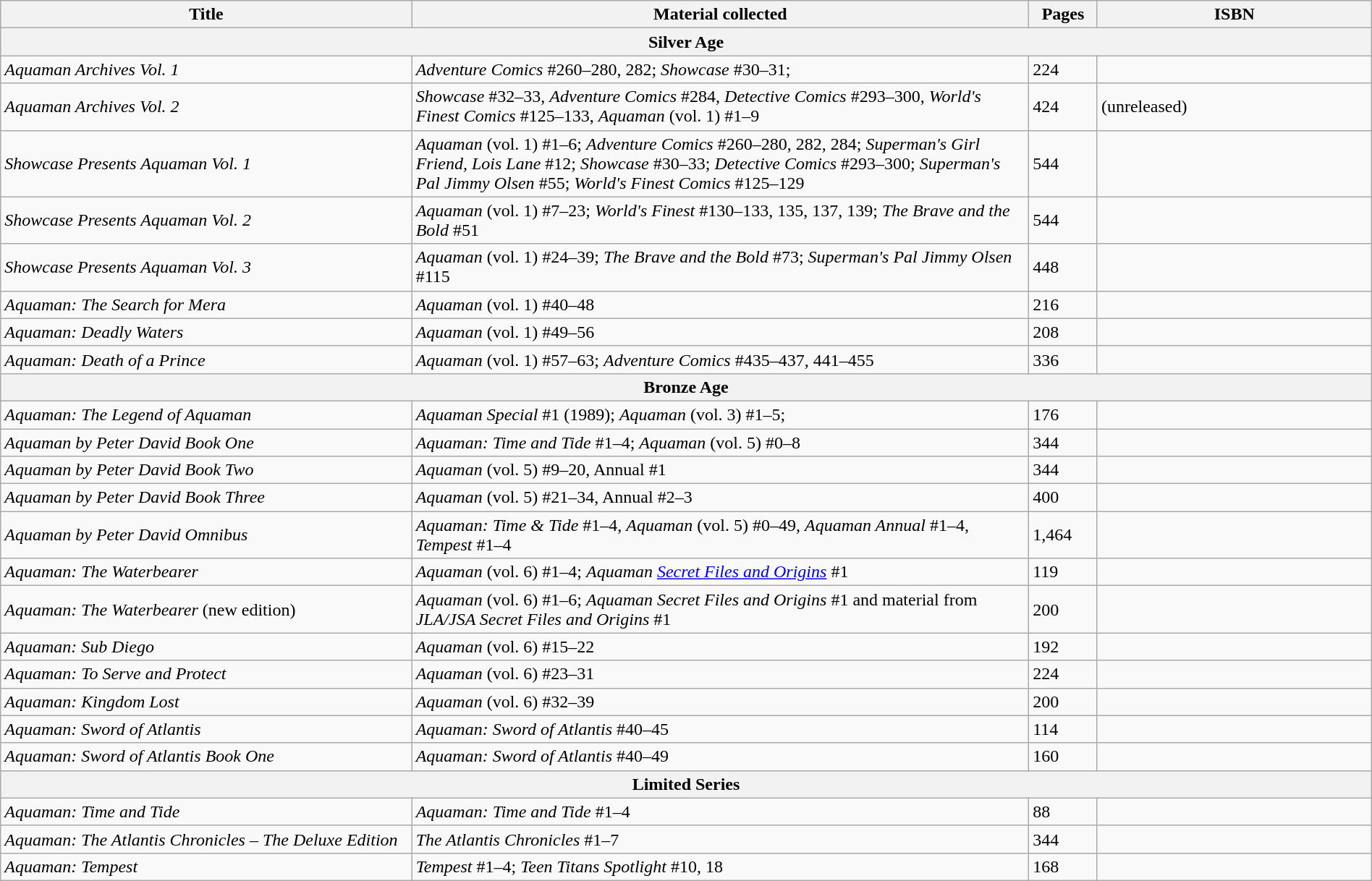<table class="wikitable" style="width:100%;">
<tr>
<th width="32">Title</th>
<th width=45%>Material collected</th>
<th width=5%>Pages</th>
<th width=20%>ISBN</th>
</tr>
<tr>
<th colspan="4">Silver Age</th>
</tr>
<tr>
<td><em>Aquaman Archives Vol. 1</em></td>
<td><em>Adventure Comics</em> #260–280, 282; <em>Showcase</em> #30–31;</td>
<td>224</td>
<td></td>
</tr>
<tr>
<td><em>Aquaman Archives Vol. 2</em></td>
<td><em>Showcase</em> #32–33, <em>Adventure Comics</em> #284, <em>Detective Comics</em> #293–300, <em>World's Finest Comics</em> #125–133, <em>Aquaman</em> (vol. 1) #1–9</td>
<td>424</td>
<td> (unreleased)</td>
</tr>
<tr>
<td><em>Showcase Presents Aquaman Vol. 1</em></td>
<td><em>Aquaman</em> (vol. 1) #1–6; <em>Adventure Comics</em> #260–280, 282, 284; <em>Superman's Girl Friend, Lois Lane</em> #12; <em>Showcase</em> #30–33; <em>Detective Comics</em> #293–300; <em>Superman's Pal Jimmy Olsen</em> #55; <em>World's Finest Comics</em> #125–129</td>
<td>544</td>
<td></td>
</tr>
<tr>
<td><em>Showcase Presents Aquaman Vol. 2</em></td>
<td><em>Aquaman</em> (vol. 1) #7–23; <em>World's Finest</em> #130–133, 135, 137, 139; <em>The Brave and the Bold</em> #51</td>
<td>544</td>
<td></td>
</tr>
<tr>
<td><em>Showcase Presents Aquaman Vol. 3</em></td>
<td><em>Aquaman</em> (vol. 1) #24–39; <em>The Brave and the Bold</em> #73; <em>Superman's Pal Jimmy Olsen</em> #115</td>
<td>448</td>
<td></td>
</tr>
<tr>
<td><em>Aquaman: The Search for Mera</em></td>
<td><em>Aquaman</em> (vol. 1) #40–48</td>
<td>216</td>
<td></td>
</tr>
<tr>
<td><em>Aquaman: Deadly Waters</em></td>
<td><em>Aquaman</em> (vol. 1) #49–56</td>
<td>208</td>
<td></td>
</tr>
<tr>
<td><em>Aquaman: Death of a Prince</em></td>
<td><em>Aquaman</em> (vol. 1) #57–63; <em>Adventure Comics</em> #435–437, 441–455</td>
<td>336</td>
<td></td>
</tr>
<tr>
<th colspan="4">Bronze Age</th>
</tr>
<tr>
<td><em>Aquaman: The Legend of Aquaman</em></td>
<td><em>Aquaman Special</em> #1 (1989); <em>Aquaman</em> (vol. 3) #1–5;</td>
<td>176</td>
<td></td>
</tr>
<tr>
<td><em>Aquaman by Peter David Book One</em></td>
<td><em>Aquaman: Time and Tide</em> #1–4; <em>Aquaman</em> (vol. 5) #0–8</td>
<td>344</td>
<td></td>
</tr>
<tr>
<td><em>Aquaman by Peter David Book Two</em></td>
<td><em>Aquaman</em> (vol. 5) #9–20, Annual #1</td>
<td>344</td>
<td></td>
</tr>
<tr>
<td><em>Aquaman by Peter David Book Three</em></td>
<td><em>Aquaman</em> (vol. 5) #21–34, Annual #2–3</td>
<td>400</td>
<td></td>
</tr>
<tr>
<td><em>Aquaman by Peter David Omnibus</em></td>
<td><em>Aquaman: Time & Tide</em> #1–4, <em>Aquaman</em> (vol. 5) #0–49, <em>Aquaman Annual</em> #1–4, <em>Tempest</em> #1–4</td>
<td>1,464</td>
<td></td>
</tr>
<tr>
<td><em>Aquaman: The Waterbearer</em></td>
<td><em>Aquaman</em> (vol. 6) #1–4; <em>Aquaman <a href='#'>Secret Files and Origins</a></em> #1</td>
<td>119</td>
<td></td>
</tr>
<tr>
<td><em>Aquaman: The Waterbearer</em> (new edition)</td>
<td><em>Aquaman</em> (vol. 6) #1–6; <em>Aquaman Secret Files and Origins</em> #1 and material from <em>JLA/JSA Secret Files and Origins</em> #1</td>
<td>200</td>
<td></td>
</tr>
<tr>
<td><em>Aquaman: Sub Diego</em></td>
<td><em>Aquaman</em> (vol. 6) #15–22</td>
<td>192</td>
<td></td>
</tr>
<tr>
<td><em>Aquaman: To Serve and Protect</em></td>
<td><em>Aquaman</em> (vol. 6) #23–31</td>
<td>224</td>
<td></td>
</tr>
<tr>
<td><em>Aquaman: Kingdom Lost</em></td>
<td><em>Aquaman</em> (vol. 6) #32–39</td>
<td>200</td>
<td></td>
</tr>
<tr>
<td><em>Aquaman: Sword of Atlantis</em></td>
<td><em>Aquaman: Sword of Atlantis</em> #40–45</td>
<td>114</td>
<td></td>
</tr>
<tr>
<td><em>Aquaman: Sword of Atlantis Book One</em></td>
<td><em>Aquaman: Sword of Atlantis</em> #40–49</td>
<td>160</td>
<td></td>
</tr>
<tr>
<th colspan="4">Limited Series</th>
</tr>
<tr>
<td><em>Aquaman: Time and Tide</em></td>
<td><em>Aquaman: Time and Tide</em> #1–4</td>
<td>88</td>
<td></td>
</tr>
<tr>
<td><em>Aquaman: The Atlantis Chronicles – The Deluxe Edition</em></td>
<td><em>The Atlantis Chronicles</em> #1–7</td>
<td>344</td>
<td></td>
</tr>
<tr>
<td><em>Aquaman: Tempest</em></td>
<td><em>Tempest</em> #1–4; <em>Teen Titans Spotlight</em> #10, 18</td>
<td>168</td>
<td></td>
</tr>
</table>
